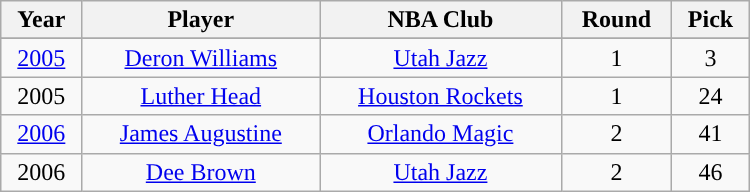<table class="wikitable" width="500">
<tr>
<th>Year</th>
<th>Player</th>
<th>NBA Club</th>
<th>Round</th>
<th>Pick</th>
</tr>
<tr>
</tr>
<tr align="center" bgcolor="">
<td><a href='#'>2005</a></td>
<td><a href='#'>Deron Williams</a></td>
<td><a href='#'>Utah Jazz</a></td>
<td>1</td>
<td>3</td>
</tr>
<tr align="center" bgcolor="">
<td>2005</td>
<td><a href='#'>Luther Head</a></td>
<td><a href='#'>Houston Rockets</a></td>
<td>1</td>
<td>24</td>
</tr>
<tr align="center" bgcolor="">
<td><a href='#'>2006</a></td>
<td><a href='#'>James Augustine</a></td>
<td><a href='#'>Orlando Magic</a></td>
<td>2</td>
<td>41</td>
</tr>
<tr align="center" bgcolor="">
<td>2006</td>
<td><a href='#'>Dee Brown</a></td>
<td><a href='#'>Utah Jazz</a></td>
<td>2</td>
<td>46</td>
</tr>
</table>
